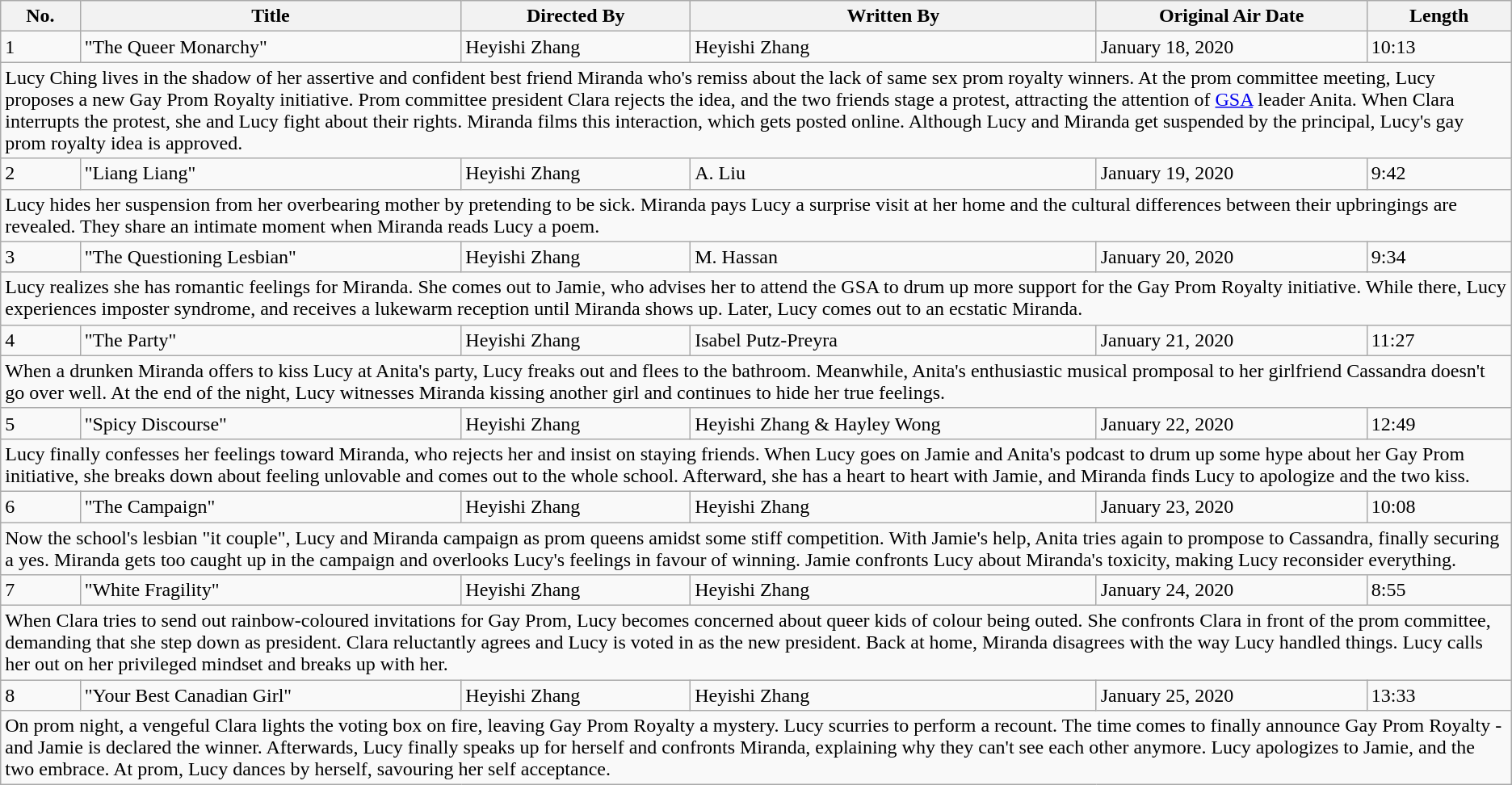<table class="wikitable">
<tr>
<th>No.</th>
<th>Title</th>
<th>Directed By</th>
<th>Written By</th>
<th>Original Air Date</th>
<th>Length</th>
</tr>
<tr>
<td>1</td>
<td>"The Queer Monarchy"</td>
<td>Heyishi Zhang</td>
<td>Heyishi Zhang</td>
<td>January 18, 2020</td>
<td>10:13</td>
</tr>
<tr>
<td colspan="6">Lucy Ching lives in the shadow of her assertive and confident best friend Miranda who's remiss about the lack of same sex prom royalty winners. At the prom committee meeting, Lucy proposes a new Gay Prom Royalty initiative. Prom committee president Clara rejects the idea, and the two friends stage a protest, attracting the attention of <a href='#'>GSA</a> leader Anita. When Clara interrupts the protest, she and Lucy fight about their rights. Miranda films this interaction, which gets posted online. Although Lucy and Miranda get suspended by the principal, Lucy's gay prom royalty idea is approved.</td>
</tr>
<tr>
<td>2</td>
<td>"Liang Liang"</td>
<td>Heyishi Zhang</td>
<td>A. Liu</td>
<td>January 19, 2020</td>
<td>9:42</td>
</tr>
<tr>
<td colspan="6">Lucy hides her suspension from her overbearing mother by pretending to be sick. Miranda pays Lucy a surprise visit at her home and the cultural differences between their upbringings are revealed. They share an intimate moment when Miranda reads Lucy a poem.</td>
</tr>
<tr>
<td>3</td>
<td>"The Questioning Lesbian"</td>
<td>Heyishi Zhang</td>
<td>M. Hassan</td>
<td>January 20, 2020</td>
<td>9:34</td>
</tr>
<tr>
<td colspan="6">Lucy realizes she has romantic feelings for Miranda. She comes out to Jamie, who advises her to attend the GSA to drum up more support for the Gay Prom Royalty initiative. While there, Lucy experiences imposter syndrome, and receives a lukewarm reception until Miranda shows up. Later, Lucy comes out to an ecstatic Miranda.</td>
</tr>
<tr>
<td>4</td>
<td>"The Party"</td>
<td>Heyishi Zhang</td>
<td>Isabel Putz-Preyra</td>
<td>January 21, 2020</td>
<td>11:27</td>
</tr>
<tr>
<td colspan="6">When a drunken Miranda offers to kiss Lucy at Anita's party, Lucy freaks out and flees to the bathroom. Meanwhile, Anita's enthusiastic musical promposal to her girlfriend Cassandra doesn't go over well.  At the end of the night, Lucy witnesses Miranda kissing another girl and continues to hide her true feelings.</td>
</tr>
<tr>
<td>5</td>
<td>"Spicy Discourse"</td>
<td>Heyishi Zhang</td>
<td>Heyishi Zhang & Hayley Wong</td>
<td>January 22, 2020</td>
<td>12:49</td>
</tr>
<tr>
<td colspan="6">Lucy finally confesses her feelings toward Miranda, who rejects her and insist on staying friends. When Lucy goes on Jamie and Anita's podcast to drum up some hype about her Gay Prom initiative, she breaks down about feeling unlovable and comes out to the whole school. Afterward, she has a heart to heart with Jamie, and Miranda finds Lucy to apologize and the two kiss.</td>
</tr>
<tr>
<td>6</td>
<td>"The Campaign"</td>
<td>Heyishi Zhang</td>
<td>Heyishi Zhang</td>
<td>January 23, 2020</td>
<td>10:08</td>
</tr>
<tr>
<td colspan="6">Now the school's lesbian "it couple", Lucy and Miranda campaign as prom queens amidst some stiff competition. With Jamie's help, Anita tries again to prompose to Cassandra, finally securing a yes. Miranda gets too caught up in the campaign and overlooks Lucy's feelings in favour of winning. Jamie confronts Lucy about Miranda's toxicity, making Lucy reconsider everything.</td>
</tr>
<tr>
<td>7</td>
<td>"White Fragility"</td>
<td>Heyishi Zhang</td>
<td>Heyishi Zhang</td>
<td>January 24, 2020</td>
<td>8:55</td>
</tr>
<tr>
<td colspan="6">When Clara tries to send out rainbow-coloured invitations for Gay Prom, Lucy becomes concerned about queer kids of colour being outed. She confronts Clara in front of the prom committee, demanding that she step down as president. Clara reluctantly agrees and Lucy is voted in as the new president. Back at home, Miranda disagrees with the way Lucy handled things. Lucy calls her out on her privileged mindset and breaks up with her.</td>
</tr>
<tr>
<td>8</td>
<td>"Your Best Canadian Girl"</td>
<td>Heyishi Zhang</td>
<td>Heyishi Zhang</td>
<td>January 25, 2020</td>
<td>13:33</td>
</tr>
<tr>
<td colspan="6">On prom night, a vengeful Clara lights the voting box on fire, leaving Gay Prom Royalty a mystery. Lucy scurries to perform a recount. The time comes to finally announce Gay Prom Royalty - and Jamie is declared the winner. Afterwards, Lucy finally speaks up for herself and confronts Miranda, explaining why they can't see each other anymore. Lucy apologizes to Jamie, and the two embrace. At prom, Lucy dances by herself, savouring her self acceptance.</td>
</tr>
</table>
